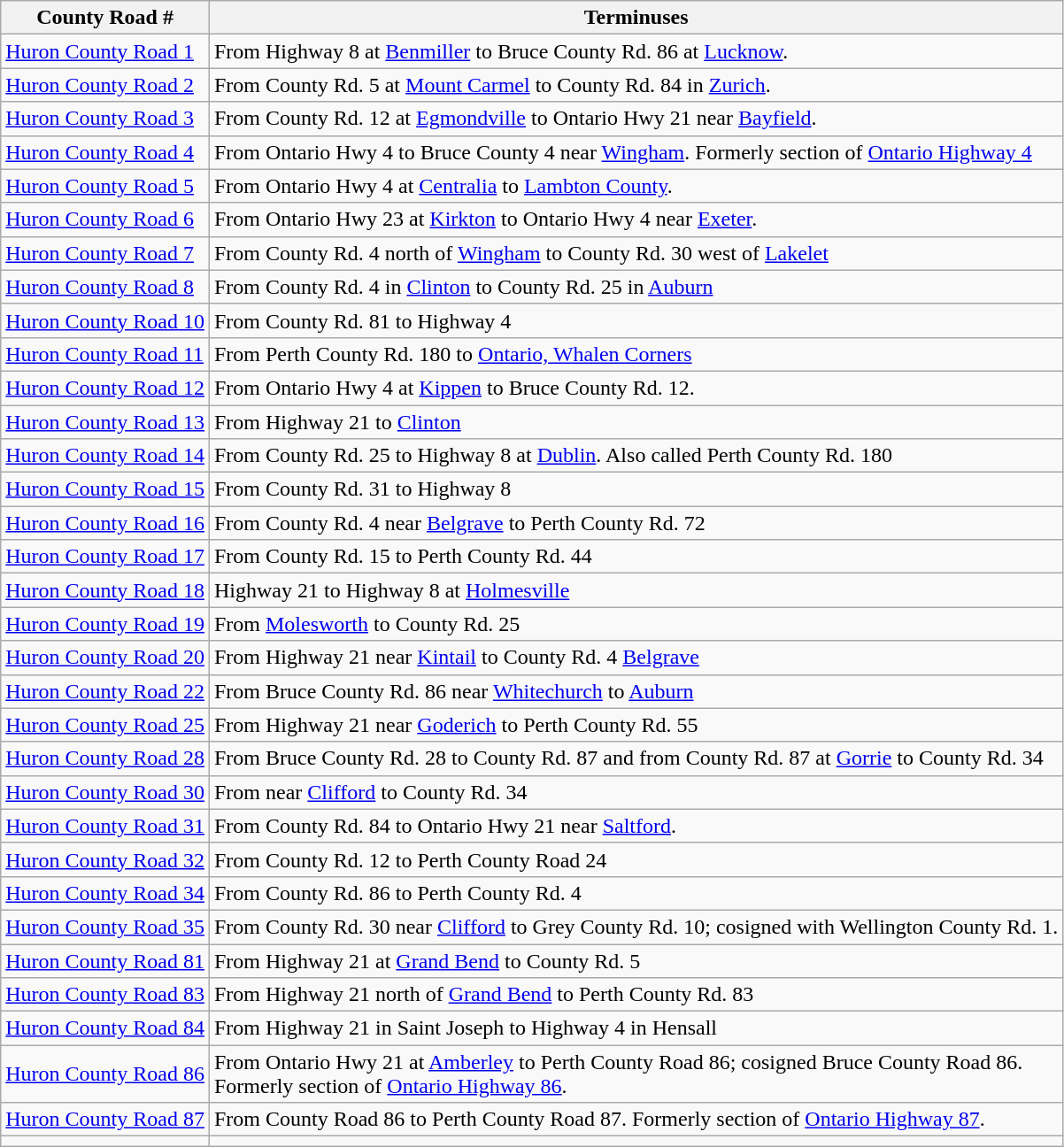<table class="wikitable">
<tr>
<th>County Road #</th>
<th>Terminuses</th>
</tr>
<tr>
<td><a href='#'>Huron County Road 1</a></td>
<td>From Highway 8 at <a href='#'>Benmiller</a> to Bruce County Rd. 86 at <a href='#'>Lucknow</a>.</td>
</tr>
<tr>
<td><a href='#'>Huron County Road 2</a></td>
<td>From County Rd. 5 at <a href='#'>Mount Carmel</a> to County Rd. 84 in <a href='#'>Zurich</a>.</td>
</tr>
<tr>
<td><a href='#'>Huron County Road 3</a></td>
<td>From County Rd. 12 at <a href='#'>Egmondville</a> to Ontario Hwy 21 near <a href='#'>Bayfield</a>.</td>
</tr>
<tr>
<td><a href='#'>Huron County Road 4</a></td>
<td>From Ontario Hwy 4 to Bruce County 4 near <a href='#'>Wingham</a>. Formerly section of <a href='#'>Ontario Highway 4</a></td>
</tr>
<tr>
<td><a href='#'>Huron County Road 5</a></td>
<td>From Ontario Hwy 4 at <a href='#'>Centralia</a> to <a href='#'>Lambton County</a>.</td>
</tr>
<tr>
<td><a href='#'>Huron County Road 6</a></td>
<td>From Ontario Hwy 23 at <a href='#'>Kirkton</a> to Ontario Hwy 4 near <a href='#'>Exeter</a>.</td>
</tr>
<tr>
<td><a href='#'>Huron County Road 7</a></td>
<td>From County Rd. 4 north of <a href='#'>Wingham</a> to County Rd. 30 west of <a href='#'>Lakelet</a></td>
</tr>
<tr>
<td><a href='#'>Huron County Road 8</a></td>
<td>From County Rd. 4 in <a href='#'>Clinton</a> to County Rd. 25 in <a href='#'>Auburn</a></td>
</tr>
<tr>
<td><a href='#'>Huron County Road 10</a></td>
<td>From County Rd. 81 to Highway 4</td>
</tr>
<tr>
<td><a href='#'>Huron County Road 11</a></td>
<td>From Perth County Rd. 180 to <a href='#'>Ontario, Whalen Corners</a></td>
</tr>
<tr>
<td><a href='#'>Huron County Road 12</a></td>
<td>From Ontario Hwy 4 at <a href='#'>Kippen</a> to Bruce County Rd. 12.</td>
</tr>
<tr>
<td><a href='#'>Huron County Road 13</a></td>
<td>From Highway 21 to <a href='#'>Clinton</a></td>
</tr>
<tr>
<td><a href='#'>Huron County Road 14</a></td>
<td>From County Rd. 25 to Highway 8 at <a href='#'>Dublin</a>.  Also called Perth County Rd. 180</td>
</tr>
<tr>
<td><a href='#'>Huron County Road 15</a></td>
<td>From County Rd. 31 to Highway 8</td>
</tr>
<tr>
<td><a href='#'>Huron County Road 16</a></td>
<td>From County Rd. 4 near <a href='#'>Belgrave</a> to Perth County Rd. 72</td>
</tr>
<tr>
<td><a href='#'>Huron County Road 17</a></td>
<td>From County Rd. 15 to Perth County Rd. 44</td>
</tr>
<tr>
<td><a href='#'>Huron County Road 18</a></td>
<td>Highway 21 to Highway 8 at <a href='#'>Holmesville</a></td>
</tr>
<tr>
<td><a href='#'>Huron County Road 19</a></td>
<td>From <a href='#'>Molesworth</a> to County Rd. 25</td>
</tr>
<tr>
<td><a href='#'>Huron County Road 20</a></td>
<td>From Highway 21 near <a href='#'>Kintail</a> to County Rd. 4 <a href='#'>Belgrave</a></td>
</tr>
<tr>
<td><a href='#'>Huron County Road 22</a></td>
<td>From Bruce County Rd. 86 near <a href='#'>Whitechurch</a> to <a href='#'>Auburn</a></td>
</tr>
<tr>
<td><a href='#'>Huron County Road 25</a></td>
<td>From Highway 21 near <a href='#'>Goderich</a> to Perth County Rd. 55</td>
</tr>
<tr>
<td><a href='#'>Huron County Road 28</a></td>
<td>From Bruce County Rd. 28 to County Rd. 87 and from County Rd. 87 at <a href='#'>Gorrie</a> to County Rd. 34</td>
</tr>
<tr>
<td><a href='#'>Huron County Road 30</a></td>
<td>From near <a href='#'>Clifford</a> to County Rd. 34</td>
</tr>
<tr>
<td><a href='#'>Huron County Road 31</a></td>
<td>From County Rd. 84 to Ontario Hwy 21 near <a href='#'>Saltford</a>.</td>
</tr>
<tr>
<td><a href='#'>Huron County Road 32</a></td>
<td>From County Rd. 12 to Perth County Road 24</td>
</tr>
<tr>
<td><a href='#'>Huron County Road 34</a></td>
<td>From County Rd. 86 to Perth County Rd. 4</td>
</tr>
<tr>
<td><a href='#'>Huron County Road 35</a></td>
<td>From County Rd. 30 near <a href='#'>Clifford</a> to Grey County Rd. 10; cosigned with Wellington County Rd. 1.</td>
</tr>
<tr>
<td><a href='#'>Huron County Road 81</a></td>
<td>From Highway 21 at <a href='#'>Grand Bend</a> to County Rd. 5</td>
</tr>
<tr>
<td><a href='#'>Huron County Road 83</a></td>
<td>From Highway 21 north of <a href='#'>Grand Bend</a> to Perth County Rd. 83</td>
</tr>
<tr>
<td><a href='#'>Huron County Road 84</a></td>
<td>From Highway 21 in Saint Joseph to Highway 4 in Hensall</td>
</tr>
<tr>
<td><a href='#'>Huron County Road 86</a></td>
<td>From Ontario Hwy 21 at <a href='#'>Amberley</a> to Perth County Road 86; cosigned Bruce County Road 86.<br>Formerly section of <a href='#'>Ontario Highway 86</a>.</td>
</tr>
<tr>
<td><a href='#'>Huron County Road 87</a></td>
<td>From County Road 86 to Perth County Road 87. Formerly section of <a href='#'>Ontario Highway 87</a>.</td>
</tr>
<tr>
<td></td>
</tr>
</table>
